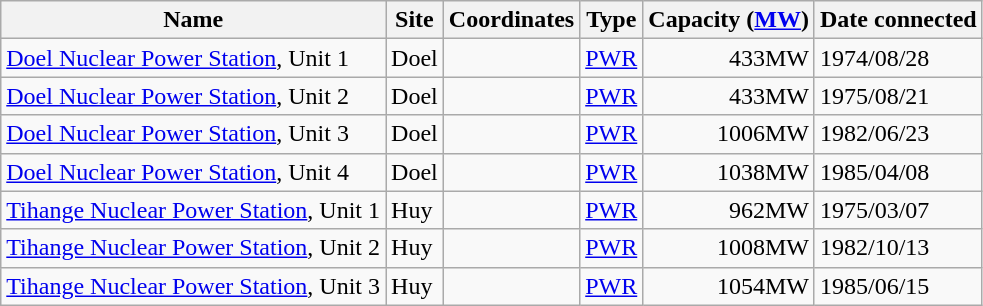<table class="wikitable sortable">
<tr>
<th>Name</th>
<th>Site</th>
<th>Coordinates</th>
<th>Type</th>
<th>Capacity (<a href='#'>MW</a>)</th>
<th>Date connected</th>
</tr>
<tr>
<td><a href='#'>Doel Nuclear Power Station</a>, Unit 1</td>
<td>Doel</td>
<td></td>
<td><a href='#'>PWR</a></td>
<td align="right">433MW</td>
<td>1974/08/28</td>
</tr>
<tr>
<td><a href='#'>Doel Nuclear Power Station</a>, Unit 2</td>
<td>Doel</td>
<td></td>
<td><a href='#'>PWR</a></td>
<td align="right">433MW</td>
<td>1975/08/21</td>
</tr>
<tr>
<td><a href='#'>Doel Nuclear Power Station</a>, Unit 3</td>
<td>Doel</td>
<td></td>
<td><a href='#'>PWR</a></td>
<td align="right">1006MW</td>
<td>1982/06/23</td>
</tr>
<tr>
<td><a href='#'>Doel Nuclear Power Station</a>, Unit 4</td>
<td>Doel</td>
<td></td>
<td><a href='#'>PWR</a></td>
<td align="right">1038MW</td>
<td>1985/04/08</td>
</tr>
<tr>
<td><a href='#'>Tihange Nuclear Power Station</a>, Unit 1</td>
<td>Huy</td>
<td></td>
<td><a href='#'>PWR</a></td>
<td align="right">962MW</td>
<td>1975/03/07</td>
</tr>
<tr>
<td><a href='#'>Tihange Nuclear Power Station</a>, Unit 2</td>
<td>Huy</td>
<td></td>
<td><a href='#'>PWR</a></td>
<td align="right">1008MW</td>
<td>1982/10/13</td>
</tr>
<tr>
<td><a href='#'>Tihange Nuclear Power Station</a>, Unit 3</td>
<td>Huy</td>
<td></td>
<td><a href='#'>PWR</a></td>
<td align="right">1054MW</td>
<td>1985/06/15</td>
</tr>
</table>
